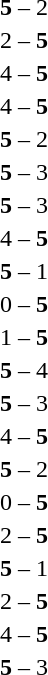<table style="text-align:center">
<tr>
<th width=223></th>
<th width=100></th>
<th width=223></th>
</tr>
<tr>
<td align=right></td>
<td><strong>5</strong> – 2</td>
<td align=left></td>
</tr>
<tr>
<td align=right></td>
<td>2 – <strong>5</strong></td>
<td align=left></td>
</tr>
<tr>
<td align=right></td>
<td>4 – <strong>5</strong></td>
<td align=left></td>
</tr>
<tr>
<td align=right></td>
<td>4 – <strong>5</strong></td>
<td align=left></td>
</tr>
<tr>
<td align=right></td>
<td><strong>5</strong> – 2</td>
<td align=left></td>
</tr>
<tr>
<td align=right></td>
<td><strong>5</strong> – 3</td>
<td align=left></td>
</tr>
<tr>
<td align=right></td>
<td><strong>5</strong> – 3</td>
<td align=left></td>
</tr>
<tr>
<td align=right></td>
<td>4 – <strong>5</strong></td>
<td align=left></td>
</tr>
<tr>
<td align=right></td>
<td><strong>5</strong> – 1</td>
<td align=left></td>
</tr>
<tr>
<td align=right></td>
<td>0 – <strong>5</strong></td>
<td align=left></td>
</tr>
<tr>
<td align=right></td>
<td>1 – <strong>5</strong></td>
<td align=left></td>
</tr>
<tr>
<td align=right></td>
<td><strong>5</strong> – 4</td>
<td align=left></td>
</tr>
<tr>
<td align=right></td>
<td><strong>5</strong> – 3</td>
<td align=left></td>
</tr>
<tr>
<td align=right></td>
<td>4 – <strong>5</strong></td>
<td align=left></td>
</tr>
<tr>
<td align=right></td>
<td><strong>5</strong> – 2</td>
<td align=left></td>
</tr>
<tr>
<td align=right></td>
<td>0 – <strong>5</strong></td>
<td align=left></td>
</tr>
<tr>
<td align=right></td>
<td>2 – <strong>5</strong></td>
<td align=left></td>
</tr>
<tr>
<td align=right></td>
<td><strong>5</strong> – 1</td>
<td align=left></td>
</tr>
<tr>
<td align=right></td>
<td>2 – <strong>5</strong></td>
<td align=left></td>
</tr>
<tr>
<td align=right></td>
<td>4 – <strong>5</strong></td>
<td align=left></td>
</tr>
<tr>
<td align=right></td>
<td><strong>5</strong> – 3</td>
<td align=left></td>
</tr>
</table>
